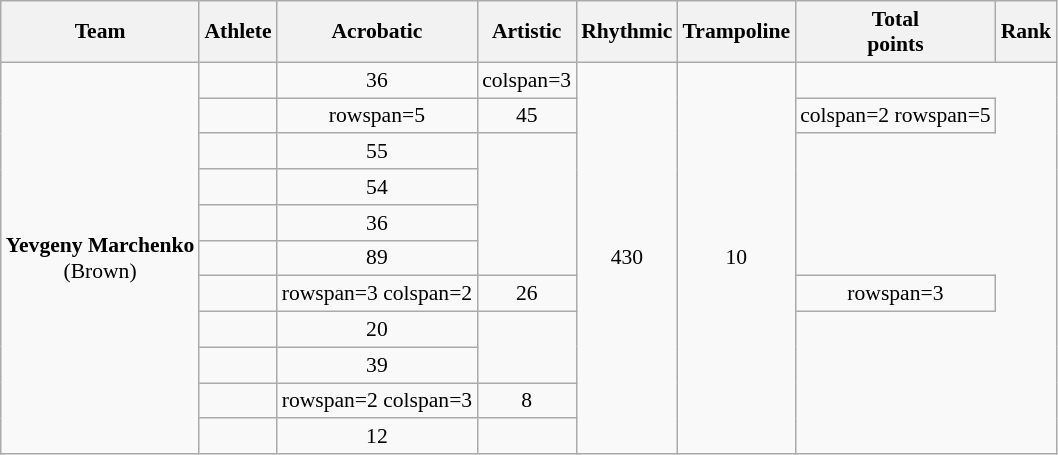<table class="wikitable" style="text-align:center;font-size:90%">
<tr>
<th>Team</th>
<th>Athlete</th>
<th>Acrobatic</th>
<th>Artistic</th>
<th>Rhythmic</th>
<th>Trampoline</th>
<th>Total<br>points</th>
<th>Rank</th>
</tr>
<tr>
<td rowspan=12><strong>Yevgeny Marchenko</strong><br>(Brown)</td>
<td align=left><br></td>
<td>36</td>
<td>colspan=3 </td>
<td rowspan=12>430</td>
<td rowspan=12>10</td>
</tr>
<tr align=center>
<td align=left></td>
<td>rowspan=5 </td>
<td>45</td>
<td>colspan=2 rowspan=5 </td>
</tr>
<tr align=center>
<td align=left></td>
<td>55</td>
</tr>
<tr align=center>
<td align=left></td>
<td>54</td>
</tr>
<tr align=center>
<td align=left></td>
<td>36</td>
</tr>
<tr align=center>
<td align=left></td>
<td>89</td>
</tr>
<tr align=center>
<td align=left></td>
<td>rowspan=3 colspan=2 </td>
<td>26</td>
<td>rowspan=3 </td>
</tr>
<tr align=center>
<td align=left></td>
<td>20</td>
</tr>
<tr align=center>
<td align=left></td>
<td>39</td>
</tr>
<tr align=center>
<td align=left></td>
<td>rowspan=2 colspan=3 </td>
<td>8</td>
</tr>
<tr align=center>
<td align=left></td>
<td>12</td>
</tr>
</table>
